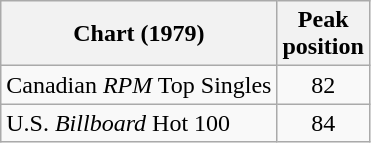<table class="wikitable sortable">
<tr>
<th>Chart (1979)</th>
<th>Peak<br>position</th>
</tr>
<tr>
<td>Canadian <em>RPM</em> Top Singles</td>
<td style="text-align:center;">82</td>
</tr>
<tr>
<td>U.S. <em>Billboard</em> Hot 100</td>
<td style="text-align:center;">84</td>
</tr>
</table>
